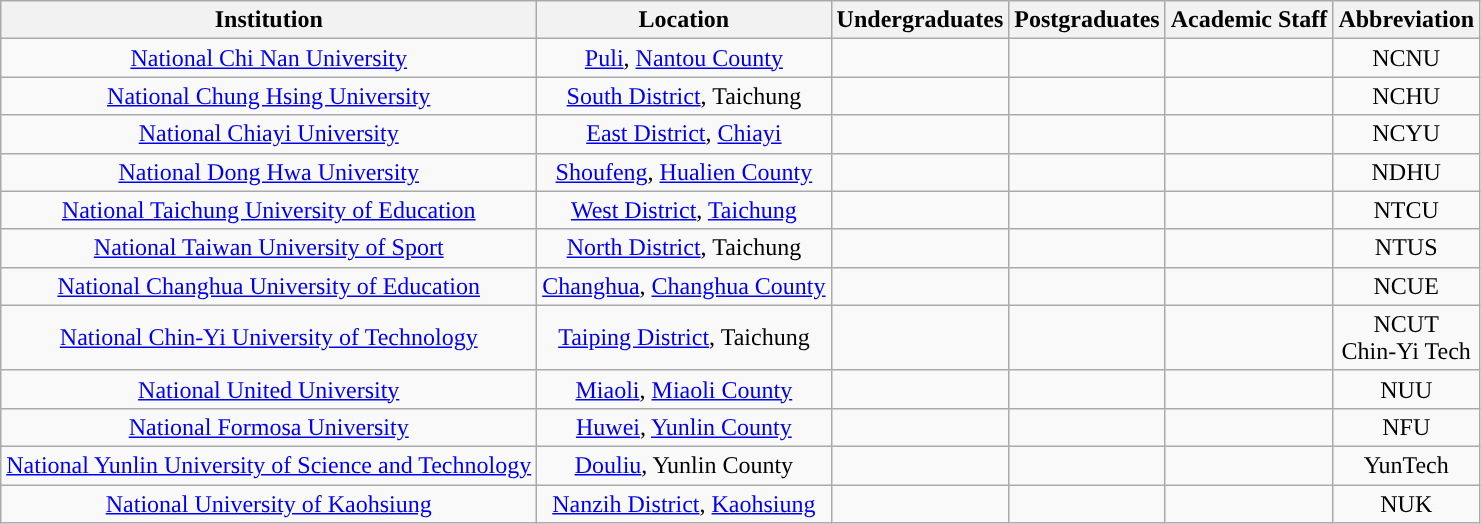<table class="wikitable" style="text-align:center; margin-right:0; white-space:nowrap">
<tr>
<th>Institution</th>
<th>Location</th>
<th>Undergraduates</th>
<th>Postgraduates</th>
<th>Academic Staff</th>
<th>Abbreviation</th>
</tr>
<tr>
<td><a href='#'>National Chi Nan University</a></td>
<td><a href='#'>Puli</a>, <a href='#'>Nantou County</a></td>
<td></td>
<td></td>
<td></td>
<td>NCNU</td>
</tr>
<tr>
<td><a href='#'>National Chung Hsing University</a></td>
<td><a href='#'>South District</a>, Taichung</td>
<td></td>
<td></td>
<td></td>
<td>NCHU</td>
</tr>
<tr>
<td><a href='#'>National Chiayi University</a></td>
<td><a href='#'>East District</a>, <a href='#'>Chiayi</a></td>
<td></td>
<td></td>
<td></td>
<td>NCYU</td>
</tr>
<tr>
<td><a href='#'>National Dong Hwa University</a></td>
<td><a href='#'>Shoufeng</a>, <a href='#'>Hualien County</a></td>
<td></td>
<td></td>
<td></td>
<td>NDHU</td>
</tr>
<tr>
<td><a href='#'>National Taichung University of Education</a></td>
<td><a href='#'>West District</a>, <a href='#'>Taichung</a></td>
<td></td>
<td></td>
<td></td>
<td>NTCU</td>
</tr>
<tr>
<td><a href='#'>National Taiwan University of Sport</a></td>
<td><a href='#'>North District</a>, Taichung</td>
<td></td>
<td></td>
<td></td>
<td>NTUS</td>
</tr>
<tr>
<td><a href='#'>National Changhua University of Education</a></td>
<td><a href='#'>Changhua</a>, <a href='#'>Changhua County</a></td>
<td></td>
<td></td>
<td></td>
<td>NCUE</td>
</tr>
<tr>
<td><a href='#'>National Chin-Yi University of Technology</a></td>
<td><a href='#'>Taiping District</a>, Taichung</td>
<td></td>
<td></td>
<td></td>
<td>NCUT<br>Chin-Yi Tech</td>
</tr>
<tr>
<td><a href='#'>National United University</a></td>
<td><a href='#'>Miaoli</a>, <a href='#'>Miaoli County</a></td>
<td></td>
<td></td>
<td></td>
<td>NUU</td>
</tr>
<tr>
<td><a href='#'>National Formosa University</a></td>
<td><a href='#'>Huwei</a>, <a href='#'>Yunlin County</a></td>
<td></td>
<td></td>
<td></td>
<td>NFU</td>
</tr>
<tr>
<td><a href='#'>National Yunlin University of Science and Technology</a></td>
<td><a href='#'>Douliu</a>, Yunlin County</td>
<td></td>
<td></td>
<td></td>
<td>YunTech</td>
</tr>
<tr>
<td><a href='#'>National University of Kaohsiung</a></td>
<td><a href='#'>Nanzih District</a>, <a href='#'>Kaohsiung</a></td>
<td></td>
<td></td>
<td></td>
<td>NUK</td>
</tr>
</table>
